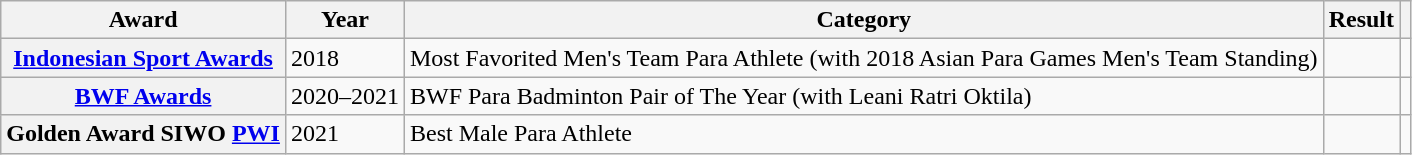<table class="wikitable plainrowheaders sortable">
<tr>
<th scope="col">Award</th>
<th scope="col">Year</th>
<th scope="col">Category</th>
<th scope="col">Result</th>
<th scope="col" class="unsortable"></th>
</tr>
<tr>
<th scope="row"><a href='#'>Indonesian Sport Awards</a></th>
<td>2018</td>
<td>Most Favorited Men's Team Para Athlete (with 2018 Asian Para Games Men's Team Standing)</td>
<td></td>
<td style="text-align:center;"></td>
</tr>
<tr>
<th scope="row"><a href='#'>BWF Awards</a></th>
<td>2020–2021</td>
<td>BWF Para Badminton Pair of The Year (with Leani Ratri Oktila)</td>
<td></td>
<td style="text-align:center;"></td>
</tr>
<tr>
<th scope="row">Golden Award SIWO <a href='#'>PWI</a></th>
<td>2021</td>
<td>Best Male Para Athlete</td>
<td></td>
<td style="text-align:center;"></td>
</tr>
</table>
